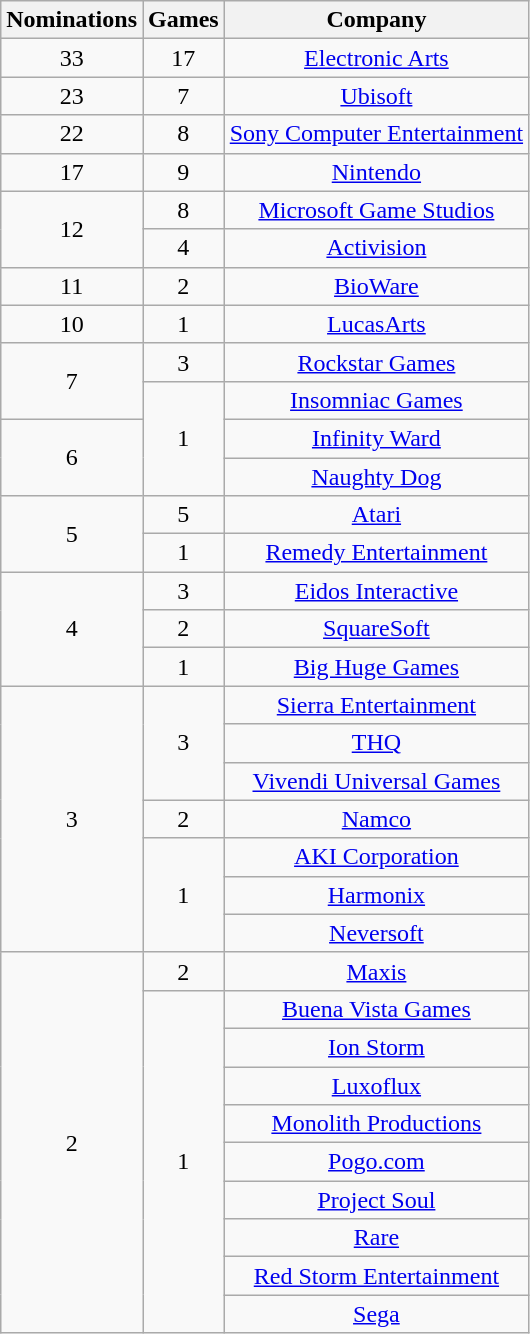<table class="wikitable floatright" rowspan="2" style="text-align:center;" background: #f6e39c;>
<tr>
<th scope="col">Nominations</th>
<th scope="col">Games</th>
<th scope="col">Company</th>
</tr>
<tr>
<td>33</td>
<td>17</td>
<td><a href='#'>Electronic Arts</a></td>
</tr>
<tr>
<td>23</td>
<td>7</td>
<td><a href='#'>Ubisoft</a></td>
</tr>
<tr>
<td>22</td>
<td>8</td>
<td><a href='#'>Sony Computer Entertainment</a></td>
</tr>
<tr>
<td>17</td>
<td>9</td>
<td><a href='#'>Nintendo</a></td>
</tr>
<tr>
<td rowspan=2>12</td>
<td>8</td>
<td><a href='#'>Microsoft Game Studios</a></td>
</tr>
<tr>
<td>4</td>
<td><a href='#'>Activision</a></td>
</tr>
<tr>
<td>11</td>
<td>2</td>
<td><a href='#'>BioWare</a></td>
</tr>
<tr>
<td>10</td>
<td>1</td>
<td><a href='#'>LucasArts</a></td>
</tr>
<tr>
<td rowspan=2>7</td>
<td>3</td>
<td><a href='#'>Rockstar Games</a></td>
</tr>
<tr>
<td rowspan=3>1</td>
<td><a href='#'>Insomniac Games</a></td>
</tr>
<tr>
<td rowspan=2>6</td>
<td><a href='#'>Infinity Ward</a></td>
</tr>
<tr>
<td><a href='#'>Naughty Dog</a></td>
</tr>
<tr>
<td rowspan=2>5</td>
<td>5</td>
<td><a href='#'>Atari</a></td>
</tr>
<tr>
<td>1</td>
<td><a href='#'>Remedy Entertainment</a></td>
</tr>
<tr>
<td rowspan=3>4</td>
<td>3</td>
<td><a href='#'>Eidos Interactive</a></td>
</tr>
<tr>
<td>2</td>
<td><a href='#'>SquareSoft</a></td>
</tr>
<tr>
<td>1</td>
<td><a href='#'>Big Huge Games</a></td>
</tr>
<tr>
<td rowspan=7>3</td>
<td rowspan=3>3</td>
<td><a href='#'>Sierra Entertainment</a></td>
</tr>
<tr>
<td><a href='#'>THQ</a></td>
</tr>
<tr>
<td><a href='#'>Vivendi Universal Games</a></td>
</tr>
<tr>
<td>2</td>
<td><a href='#'>Namco</a></td>
</tr>
<tr>
<td rowspan=3>1</td>
<td><a href='#'>AKI Corporation</a></td>
</tr>
<tr>
<td><a href='#'>Harmonix</a></td>
</tr>
<tr>
<td><a href='#'>Neversoft</a></td>
</tr>
<tr>
<td rowspan=10>2</td>
<td>2</td>
<td><a href='#'>Maxis</a></td>
</tr>
<tr>
<td rowspan=9>1</td>
<td><a href='#'>Buena Vista Games</a></td>
</tr>
<tr>
<td><a href='#'>Ion Storm</a></td>
</tr>
<tr>
<td><a href='#'>Luxoflux</a></td>
</tr>
<tr>
<td><a href='#'>Monolith Productions</a></td>
</tr>
<tr>
<td><a href='#'>Pogo.com</a></td>
</tr>
<tr>
<td><a href='#'>Project Soul</a></td>
</tr>
<tr>
<td><a href='#'>Rare</a></td>
</tr>
<tr>
<td><a href='#'>Red Storm Entertainment</a></td>
</tr>
<tr>
<td><a href='#'>Sega</a></td>
</tr>
</table>
